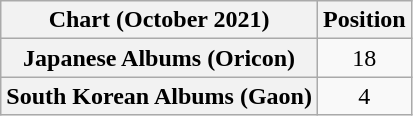<table class="wikitable plainrowheaders" style="text-align:center">
<tr>
<th scope="col">Chart (October 2021)</th>
<th scope="col">Position</th>
</tr>
<tr>
<th scope="row">Japanese Albums (Oricon)</th>
<td>18</td>
</tr>
<tr>
<th scope="row">South Korean Albums (Gaon)</th>
<td>4</td>
</tr>
</table>
